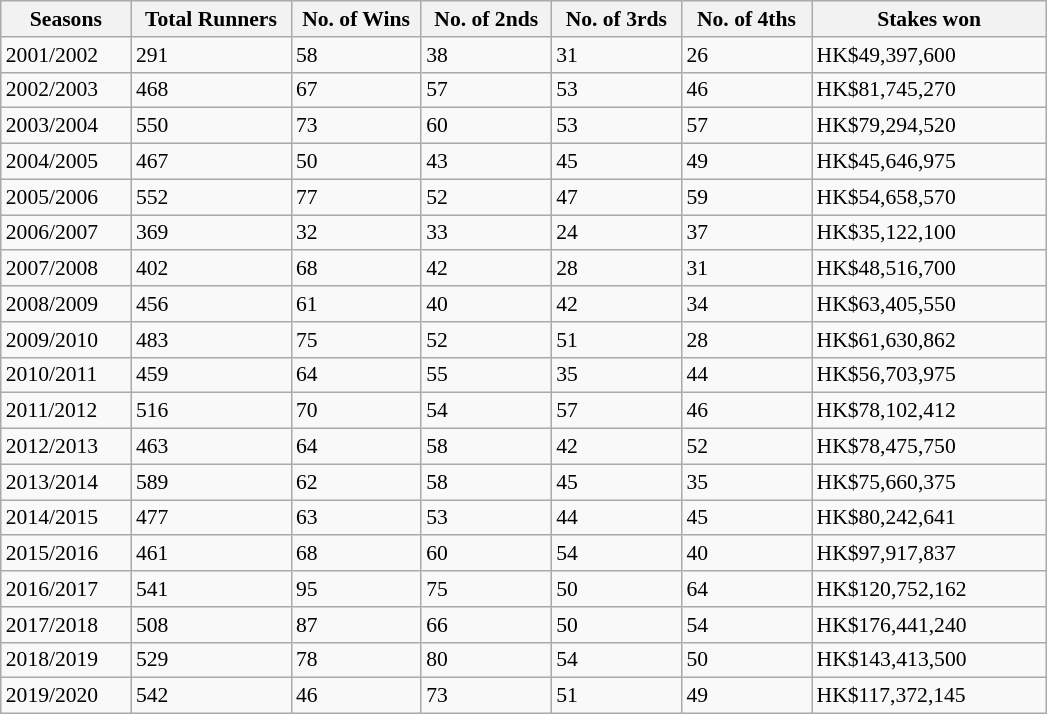<table class="wikitable sortable" style="font-size:90%;">
<tr>
<th width="80px">Seasons</th>
<th width="100px">Total Runners</th>
<th width="80px">No. of Wins</th>
<th width="80px">No. of 2nds</th>
<th width="80px">No. of 3rds</th>
<th width="80px">No. of 4ths</th>
<th width="150px">Stakes won</th>
</tr>
<tr>
<td>2001/2002</td>
<td>291</td>
<td>58</td>
<td>38</td>
<td>31</td>
<td>26</td>
<td>HK$49,397,600</td>
</tr>
<tr>
<td>2002/2003</td>
<td>468</td>
<td>67</td>
<td>57</td>
<td>53</td>
<td>46</td>
<td>HK$81,745,270</td>
</tr>
<tr>
<td>2003/2004</td>
<td>550</td>
<td>73</td>
<td>60</td>
<td>53</td>
<td>57</td>
<td>HK$79,294,520</td>
</tr>
<tr>
<td>2004/2005</td>
<td>467</td>
<td>50</td>
<td>43</td>
<td>45</td>
<td>49</td>
<td>HK$45,646,975</td>
</tr>
<tr>
<td>2005/2006</td>
<td>552</td>
<td>77</td>
<td>52</td>
<td>47</td>
<td>59</td>
<td>HK$54,658,570</td>
</tr>
<tr>
<td>2006/2007</td>
<td>369</td>
<td>32</td>
<td>33</td>
<td>24</td>
<td>37</td>
<td>HK$35,122,100</td>
</tr>
<tr>
<td>2007/2008</td>
<td>402</td>
<td>68</td>
<td>42</td>
<td>28</td>
<td>31</td>
<td>HK$48,516,700</td>
</tr>
<tr>
<td>2008/2009</td>
<td>456</td>
<td>61</td>
<td>40</td>
<td>42</td>
<td>34</td>
<td>HK$63,405,550</td>
</tr>
<tr>
<td>2009/2010</td>
<td>483</td>
<td>75</td>
<td>52</td>
<td>51</td>
<td>28</td>
<td>HK$61,630,862</td>
</tr>
<tr>
<td>2010/2011</td>
<td>459</td>
<td>64</td>
<td>55</td>
<td>35</td>
<td>44</td>
<td>HK$56,703,975</td>
</tr>
<tr>
<td>2011/2012</td>
<td>516</td>
<td>70</td>
<td>54</td>
<td>57</td>
<td>46</td>
<td>HK$78,102,412</td>
</tr>
<tr>
<td>2012/2013</td>
<td>463</td>
<td>64</td>
<td>58</td>
<td>42</td>
<td>52</td>
<td>HK$78,475,750</td>
</tr>
<tr>
<td>2013/2014</td>
<td>589</td>
<td>62</td>
<td>58</td>
<td>45</td>
<td>35</td>
<td>HK$75,660,375</td>
</tr>
<tr>
<td>2014/2015</td>
<td>477</td>
<td>63</td>
<td>53</td>
<td>44</td>
<td>45</td>
<td>HK$80,242,641</td>
</tr>
<tr>
<td>2015/2016</td>
<td>461</td>
<td>68</td>
<td>60</td>
<td>54</td>
<td>40</td>
<td>HK$97,917,837</td>
</tr>
<tr>
<td>2016/2017</td>
<td>541</td>
<td>95</td>
<td>75</td>
<td>50</td>
<td>64</td>
<td>HK$120,752,162</td>
</tr>
<tr>
<td>2017/2018</td>
<td>508</td>
<td>87</td>
<td>66</td>
<td>50</td>
<td>54</td>
<td>HK$176,441,240</td>
</tr>
<tr>
<td>2018/2019</td>
<td>529</td>
<td>78</td>
<td>80</td>
<td>54</td>
<td>50</td>
<td>HK$143,413,500</td>
</tr>
<tr>
<td>2019/2020</td>
<td>542</td>
<td>46</td>
<td>73</td>
<td>51</td>
<td>49</td>
<td>HK$117,372,145</td>
</tr>
</table>
